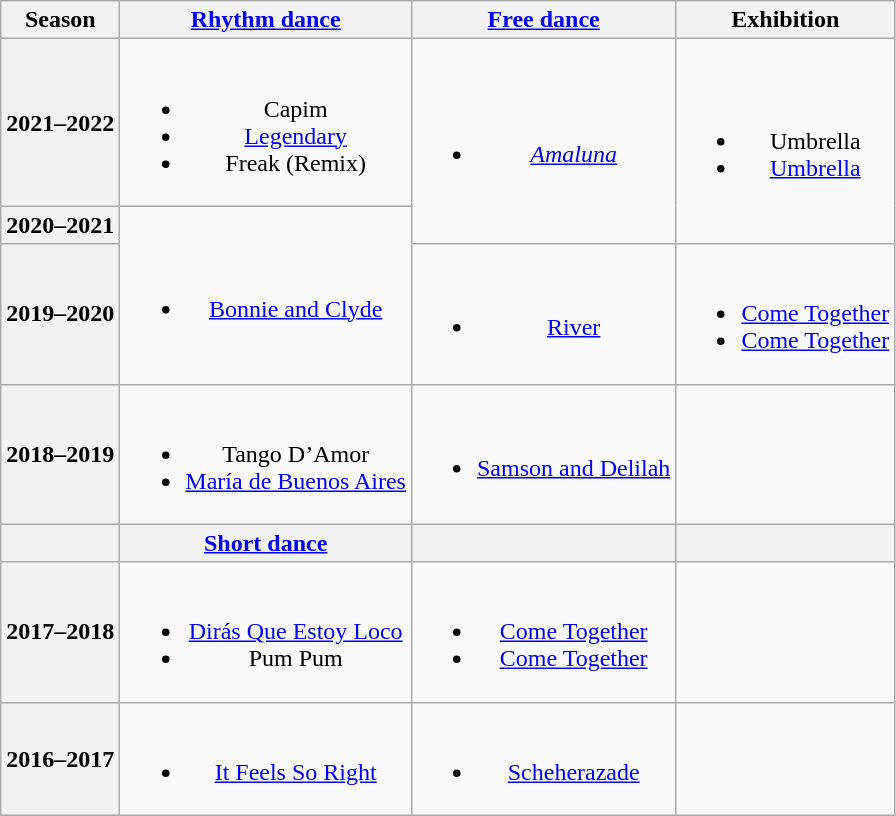<table class=wikitable style=text-align:center>
<tr>
<th>Season</th>
<th><a href='#'>Rhythm dance</a></th>
<th><a href='#'>Free dance</a></th>
<th>Exhibition</th>
</tr>
<tr>
<th>2021–2022 <br> </th>
<td><br><ul><li> Capim<br> </li><li> <a href='#'>Legendary</a> <br> </li><li> Freak (Remix) <br> </li></ul></td>
<td rowspan=2><br><ul><li><em><a href='#'>Amaluna</a></em> <br> </li></ul></td>
<td rowspan=2><br><ul><li>Umbrella<br></li><li><a href='#'>Umbrella</a><br></li></ul></td>
</tr>
<tr>
<th>2020–2021</th>
<td rowspan=2><br><ul><li> <a href='#'>Bonnie and Clyde</a><br></li></ul></td>
</tr>
<tr>
<th>2019–2020 <br> </th>
<td><br><ul><li><a href='#'>River</a> <br></li></ul></td>
<td><br><ul><li><a href='#'>Come Together</a><br></li><li><a href='#'>Come Together</a><br></li></ul></td>
</tr>
<tr>
<th>2018–2019 <br> </th>
<td><br><ul><li> Tango D’Amor <br></li><li> <a href='#'>María de Buenos Aires</a> <br></li></ul></td>
<td><br><ul><li><a href='#'>Samson and Delilah</a> <br> </li></ul></td>
<td></td>
</tr>
<tr>
<th></th>
<th><a href='#'>Short dance</a></th>
<th></th>
<th></th>
</tr>
<tr>
<th>2017–2018</th>
<td><br><ul><li><a href='#'>Dirás Que Estoy Loco</a><br></li><li>Pum Pum<br></li></ul></td>
<td><br><ul><li><a href='#'>Come Together</a><br></li><li><a href='#'>Come Together</a><br></li></ul></td>
<td></td>
</tr>
<tr>
<th>2016–2017</th>
<td><br><ul><li><a href='#'>It Feels So Right</a><br></li></ul></td>
<td><br><ul><li><a href='#'>Scheherazade</a><br></li></ul></td>
<td></td>
</tr>
</table>
